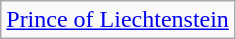<table class="wikitable">
<tr>
<td> <a href='#'>Prince of Liechtenstein</a></td>
</tr>
</table>
